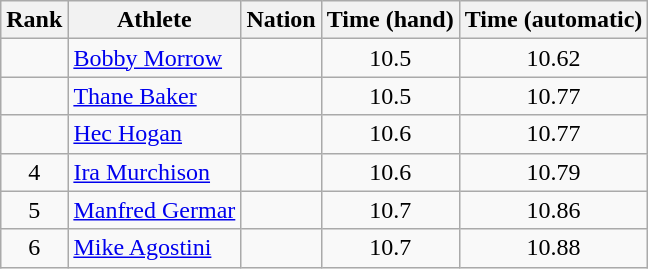<table class="wikitable sortable" style="text-align:center">
<tr>
<th>Rank</th>
<th>Athlete</th>
<th>Nation</th>
<th>Time (hand)</th>
<th>Time (automatic)</th>
</tr>
<tr>
<td></td>
<td align=left><a href='#'>Bobby Morrow</a></td>
<td align=left></td>
<td>10.5</td>
<td>10.62</td>
</tr>
<tr>
<td></td>
<td align=left><a href='#'>Thane Baker</a></td>
<td align=left></td>
<td>10.5</td>
<td>10.77</td>
</tr>
<tr>
<td></td>
<td align=left><a href='#'>Hec Hogan</a></td>
<td align=left></td>
<td>10.6</td>
<td>10.77</td>
</tr>
<tr>
<td>4</td>
<td align=left><a href='#'>Ira Murchison</a></td>
<td align=left></td>
<td>10.6</td>
<td>10.79</td>
</tr>
<tr>
<td>5</td>
<td align=left><a href='#'>Manfred Germar</a></td>
<td align=left></td>
<td>10.7</td>
<td>10.86</td>
</tr>
<tr>
<td>6</td>
<td align=left><a href='#'>Mike Agostini</a></td>
<td align=left></td>
<td>10.7</td>
<td>10.88</td>
</tr>
</table>
